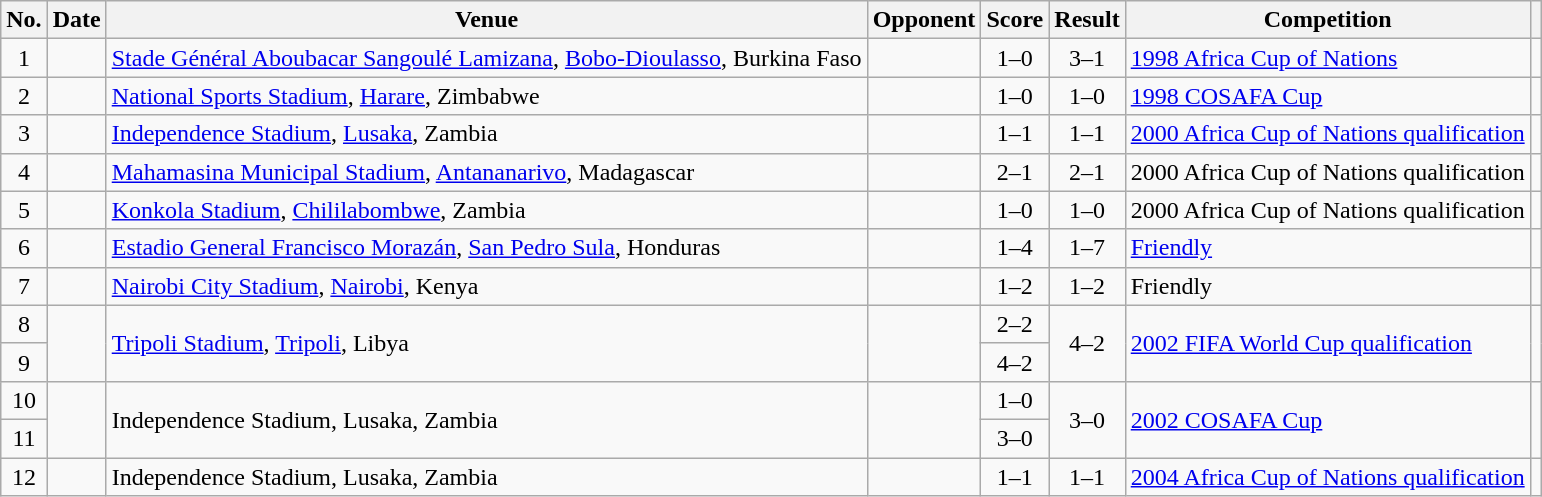<table class="wikitable sortable">
<tr>
<th scope="col">No.</th>
<th scope="col">Date</th>
<th scope="col">Venue</th>
<th scope="col">Opponent</th>
<th scope="col">Score</th>
<th scope="col">Result</th>
<th scope="col">Competition</th>
<th scope="col" class="unsortable"></th>
</tr>
<tr>
<td style="text-align:center">1</td>
<td></td>
<td><a href='#'>Stade Général Aboubacar Sangoulé Lamizana</a>, <a href='#'>Bobo-Dioulasso</a>, Burkina Faso</td>
<td></td>
<td style="text-align:center">1–0</td>
<td style="text-align:center">3–1</td>
<td><a href='#'>1998 Africa Cup of Nations</a></td>
<td></td>
</tr>
<tr>
<td style="text-align:center">2</td>
<td></td>
<td><a href='#'>National Sports Stadium</a>, <a href='#'>Harare</a>, Zimbabwe</td>
<td></td>
<td style="text-align:center">1–0</td>
<td style="text-align:center">1–0</td>
<td><a href='#'>1998 COSAFA Cup</a></td>
<td></td>
</tr>
<tr>
<td style="text-align:center">3</td>
<td></td>
<td><a href='#'>Independence Stadium</a>, <a href='#'>Lusaka</a>, Zambia</td>
<td></td>
<td style="text-align:center">1–1</td>
<td style="text-align:center">1–1</td>
<td><a href='#'>2000 Africa Cup of Nations qualification</a></td>
<td></td>
</tr>
<tr>
<td style="text-align:center">4</td>
<td></td>
<td><a href='#'>Mahamasina Municipal Stadium</a>, <a href='#'>Antananarivo</a>, Madagascar</td>
<td></td>
<td style="text-align:center">2–1</td>
<td style="text-align:center">2–1</td>
<td>2000 Africa Cup of Nations qualification</td>
<td></td>
</tr>
<tr>
<td style="text-align:center">5</td>
<td></td>
<td><a href='#'>Konkola Stadium</a>, <a href='#'>Chililabombwe</a>, Zambia</td>
<td></td>
<td style="text-align:center">1–0</td>
<td style="text-align:center">1–0</td>
<td>2000 Africa Cup of Nations qualification</td>
<td></td>
</tr>
<tr>
<td style="text-align:center">6</td>
<td></td>
<td><a href='#'>Estadio General Francisco Morazán</a>, <a href='#'>San Pedro Sula</a>, Honduras</td>
<td></td>
<td style="text-align:center">1–4</td>
<td style="text-align:center">1–7</td>
<td><a href='#'>Friendly</a></td>
<td></td>
</tr>
<tr>
<td style="text-align:center">7</td>
<td></td>
<td><a href='#'>Nairobi City Stadium</a>, <a href='#'>Nairobi</a>, Kenya</td>
<td></td>
<td style="text-align:center">1–2</td>
<td style="text-align:center">1–2</td>
<td>Friendly</td>
<td></td>
</tr>
<tr>
<td style="text-align:center">8</td>
<td rowspan="2"></td>
<td rowspan="2"><a href='#'>Tripoli Stadium</a>, <a href='#'>Tripoli</a>, Libya</td>
<td rowspan="2"></td>
<td style="text-align:center">2–2</td>
<td rowspan="2" style="text-align:center">4–2</td>
<td rowspan="2"><a href='#'>2002 FIFA World Cup qualification</a></td>
<td rowspan="2"></td>
</tr>
<tr>
<td style="text-align:center">9</td>
<td style="text-align:center">4–2</td>
</tr>
<tr>
<td style="text-align:center">10</td>
<td rowspan="2"></td>
<td rowspan="2">Independence Stadium, Lusaka, Zambia</td>
<td rowspan="2"></td>
<td style="text-align:center">1–0</td>
<td rowspan="2" style="text-align:center">3–0</td>
<td rowspan="2"><a href='#'>2002 COSAFA Cup</a></td>
<td rowspan="2"></td>
</tr>
<tr>
<td style="text-align:center">11</td>
<td style="text-align:center">3–0</td>
</tr>
<tr>
<td style="text-align:center">12</td>
<td></td>
<td>Independence Stadium, Lusaka, Zambia</td>
<td></td>
<td style="text-align:center">1–1</td>
<td style="text-align:center">1–1</td>
<td><a href='#'>2004 Africa Cup of Nations qualification</a></td>
<td></td>
</tr>
</table>
